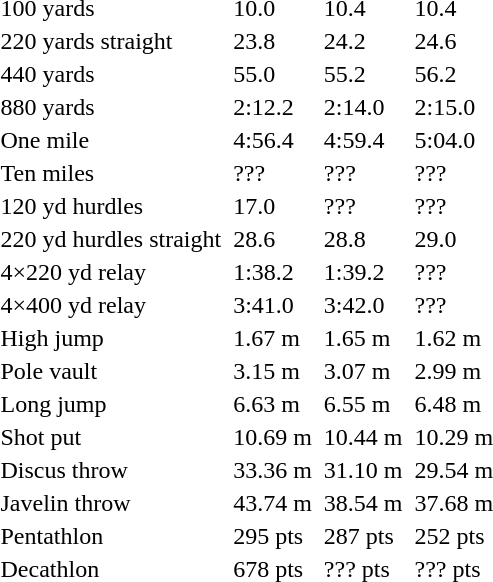<table>
<tr>
<td>100 yards</td>
<td></td>
<td>10.0</td>
<td></td>
<td>10.4</td>
<td></td>
<td>10.4</td>
</tr>
<tr>
<td>220 yards straight</td>
<td></td>
<td>23.8</td>
<td></td>
<td>24.2</td>
<td></td>
<td>24.6</td>
</tr>
<tr>
<td>440 yards</td>
<td></td>
<td>55.0</td>
<td></td>
<td>55.2</td>
<td></td>
<td>56.2</td>
</tr>
<tr>
<td>880 yards</td>
<td></td>
<td>2:12.2</td>
<td></td>
<td>2:14.0</td>
<td></td>
<td>2:15.0</td>
</tr>
<tr>
<td>One mile</td>
<td></td>
<td>4:56.4</td>
<td></td>
<td>4:59.4</td>
<td></td>
<td>5:04.0</td>
</tr>
<tr>
<td>Ten miles</td>
<td></td>
<td>???</td>
<td></td>
<td>???</td>
<td></td>
<td>???</td>
</tr>
<tr>
<td>120 yd hurdles</td>
<td></td>
<td>17.0</td>
<td></td>
<td>???</td>
<td></td>
<td>???</td>
</tr>
<tr>
<td>220 yd hurdles straight</td>
<td></td>
<td>28.6</td>
<td></td>
<td>28.8</td>
<td></td>
<td>29.0</td>
</tr>
<tr>
<td>4×220 yd relay</td>
<td></td>
<td>1:38.2</td>
<td></td>
<td>1:39.2</td>
<td></td>
<td>???</td>
</tr>
<tr>
<td>4×400 yd relay</td>
<td></td>
<td>3:41.0</td>
<td></td>
<td>3:42.0</td>
<td></td>
<td>???</td>
</tr>
<tr>
<td>High jump</td>
<td></td>
<td>1.67 m</td>
<td></td>
<td>1.65 m</td>
<td></td>
<td>1.62 m</td>
</tr>
<tr>
<td>Pole vault</td>
<td></td>
<td>3.15 m</td>
<td></td>
<td>3.07 m</td>
<td></td>
<td>2.99 m</td>
</tr>
<tr>
<td>Long jump</td>
<td></td>
<td>6.63 m</td>
<td></td>
<td>6.55 m</td>
<td></td>
<td>6.48 m</td>
</tr>
<tr>
<td>Shot put</td>
<td></td>
<td>10.69 m</td>
<td></td>
<td>10.44 m</td>
<td></td>
<td>10.29 m</td>
</tr>
<tr>
<td>Discus throw</td>
<td></td>
<td>33.36 m</td>
<td></td>
<td>31.10 m</td>
<td></td>
<td>29.54 m</td>
</tr>
<tr>
<td>Javelin throw</td>
<td></td>
<td>43.74 m</td>
<td></td>
<td>38.54 m</td>
<td></td>
<td>37.68 m</td>
</tr>
<tr>
<td>Pentathlon</td>
<td></td>
<td>295 pts</td>
<td></td>
<td>287 pts</td>
<td></td>
<td>252 pts</td>
</tr>
<tr>
<td>Decathlon</td>
<td></td>
<td>678 pts</td>
<td></td>
<td>??? pts</td>
<td></td>
<td>??? pts</td>
</tr>
</table>
